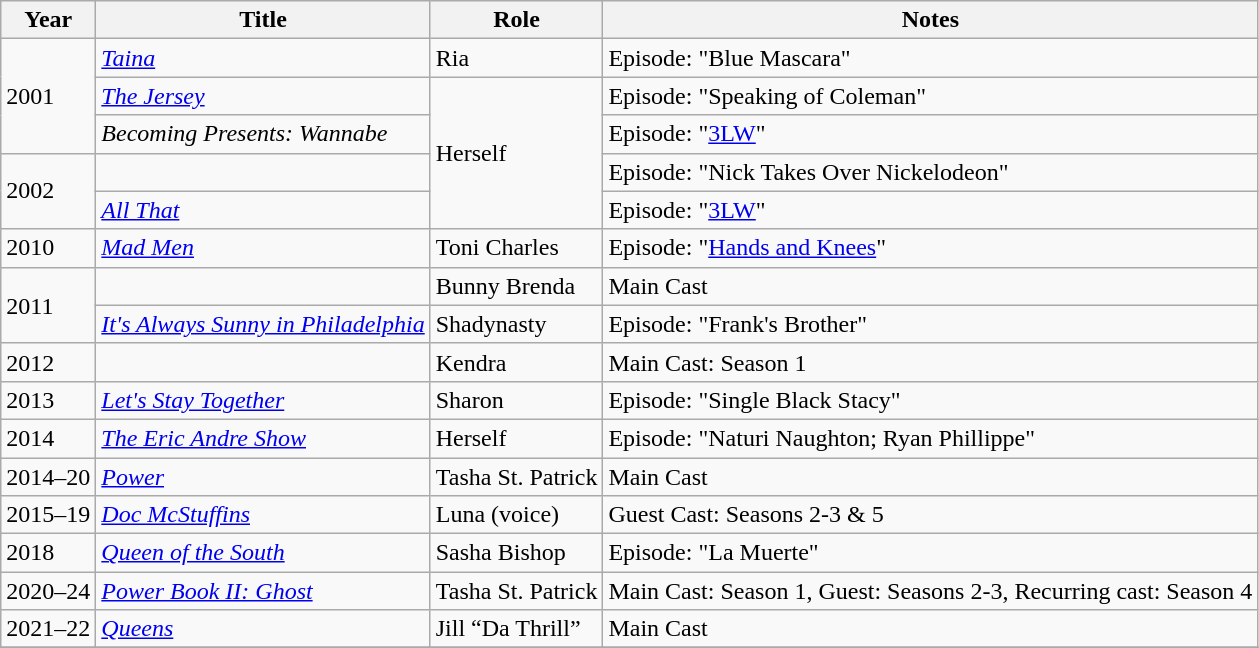<table class="wikitable sortable">
<tr>
<th>Year</th>
<th>Title</th>
<th>Role</th>
<th>Notes</th>
</tr>
<tr>
<td rowspan=3>2001</td>
<td><em><a href='#'>Taina</a></em></td>
<td>Ria</td>
<td>Episode: "Blue Mascara"</td>
</tr>
<tr>
<td><em><a href='#'>The Jersey</a></em></td>
<td rowspan="4">Herself</td>
<td>Episode: "Speaking of Coleman"</td>
</tr>
<tr>
<td><em>Becoming Presents: Wannabe</em></td>
<td>Episode: "<a href='#'>3LW</a>"</td>
</tr>
<tr>
<td rowspan=2>2002</td>
<td><em></em></td>
<td>Episode: "Nick Takes Over Nickelodeon"</td>
</tr>
<tr>
<td><em><a href='#'>All That</a></em></td>
<td>Episode: "<a href='#'>3LW</a>"</td>
</tr>
<tr>
<td>2010</td>
<td><em><a href='#'>Mad Men</a></em></td>
<td>Toni Charles</td>
<td>Episode: "<a href='#'>Hands and Knees</a>"</td>
</tr>
<tr>
<td rowspan=2>2011</td>
<td><em></em></td>
<td>Bunny Brenda</td>
<td>Main Cast</td>
</tr>
<tr>
<td><em><a href='#'>It's Always Sunny in Philadelphia</a></em></td>
<td>Shadynasty</td>
<td>Episode: "Frank's Brother"</td>
</tr>
<tr>
<td>2012</td>
<td><em></em></td>
<td>Kendra</td>
<td>Main Cast: Season 1</td>
</tr>
<tr>
<td>2013</td>
<td><em><a href='#'>Let's Stay Together</a></em></td>
<td>Sharon</td>
<td>Episode: "Single Black Stacy"</td>
</tr>
<tr>
<td>2014</td>
<td><em><a href='#'>The Eric Andre Show</a></em></td>
<td>Herself</td>
<td>Episode: "Naturi Naughton; Ryan Phillippe"</td>
</tr>
<tr>
<td>2014–20</td>
<td><em><a href='#'>Power</a></em></td>
<td>Tasha St. Patrick</td>
<td>Main Cast</td>
</tr>
<tr>
<td>2015–19</td>
<td><em><a href='#'>Doc McStuffins</a></em></td>
<td>Luna (voice)</td>
<td>Guest Cast: Seasons 2-3 & 5</td>
</tr>
<tr>
<td>2018</td>
<td><em><a href='#'>Queen of the South</a></em></td>
<td>Sasha Bishop</td>
<td>Episode: "La Muerte"</td>
</tr>
<tr>
<td>2020–24</td>
<td><em><a href='#'>Power Book II: Ghost</a></em></td>
<td>Tasha St. Patrick</td>
<td>Main Cast: Season 1, Guest: Seasons 2-3, Recurring cast: Season 4</td>
</tr>
<tr>
<td>2021–22</td>
<td><em><a href='#'>Queens</a></em></td>
<td>Jill “Da Thrill”</td>
<td>Main Cast</td>
</tr>
<tr>
</tr>
</table>
